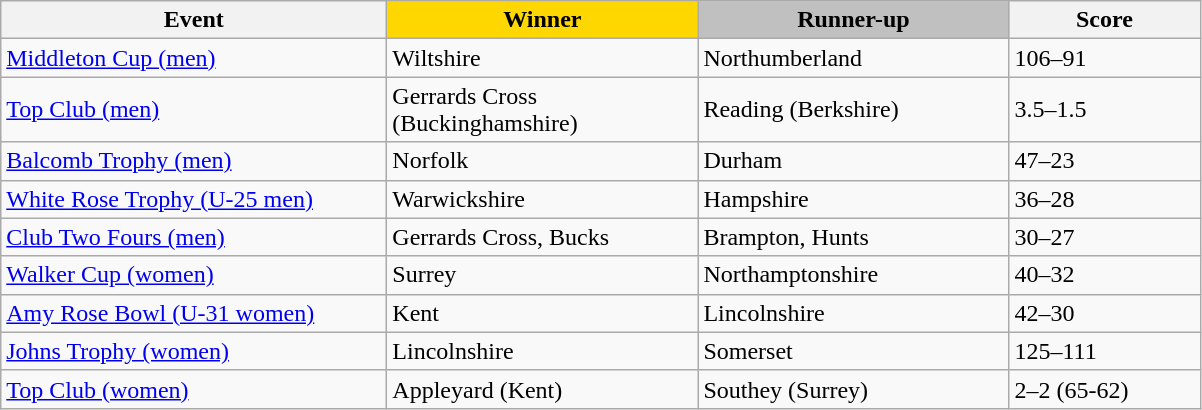<table class="wikitable" style="font-size: 100%">
<tr>
<th width=250>Event</th>
<th width=200 style="background-color: gold;">Winner</th>
<th width=200 style="background-color: silver;">Runner-up</th>
<th width=120>Score</th>
</tr>
<tr>
<td><a href='#'>Middleton Cup (men)</a></td>
<td>Wiltshire</td>
<td>Northumberland</td>
<td>106–91</td>
</tr>
<tr>
<td><a href='#'>Top Club (men)</a></td>
<td>Gerrards Cross (Buckinghamshire)</td>
<td>Reading (Berkshire)</td>
<td>3.5–1.5</td>
</tr>
<tr>
<td><a href='#'>Balcomb Trophy (men)</a></td>
<td>Norfolk</td>
<td>Durham</td>
<td>47–23</td>
</tr>
<tr>
<td><a href='#'>White Rose Trophy (U-25 men)</a></td>
<td>Warwickshire</td>
<td>Hampshire</td>
<td>36–28</td>
</tr>
<tr>
<td><a href='#'>Club Two Fours (men)</a></td>
<td>Gerrards Cross, Bucks</td>
<td>Brampton, Hunts</td>
<td>30–27</td>
</tr>
<tr>
<td><a href='#'>Walker Cup (women)</a></td>
<td>Surrey</td>
<td>Northamptonshire</td>
<td>40–32</td>
</tr>
<tr>
<td><a href='#'>Amy Rose Bowl (U-31 women)</a></td>
<td>Kent</td>
<td>Lincolnshire</td>
<td>42–30</td>
</tr>
<tr>
<td><a href='#'>Johns Trophy (women)</a></td>
<td>Lincolnshire</td>
<td>Somerset</td>
<td>125–111</td>
</tr>
<tr>
<td><a href='#'>Top Club (women)</a></td>
<td>Appleyard (Kent)</td>
<td>Southey (Surrey)</td>
<td>2–2 (65-62)</td>
</tr>
</table>
